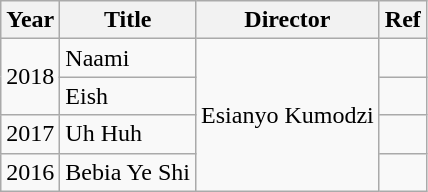<table class="wikitable">
<tr>
<th>Year</th>
<th>Title</th>
<th>Director</th>
<th>Ref</th>
</tr>
<tr>
<td rowspan="2">2018</td>
<td>Naami</td>
<td rowspan="4">Esianyo Kumodzi</td>
<td></td>
</tr>
<tr>
<td>Eish</td>
<td></td>
</tr>
<tr>
<td>2017</td>
<td>Uh Huh</td>
<td></td>
</tr>
<tr>
<td>2016</td>
<td>Bebia Ye Shi</td>
<td></td>
</tr>
</table>
